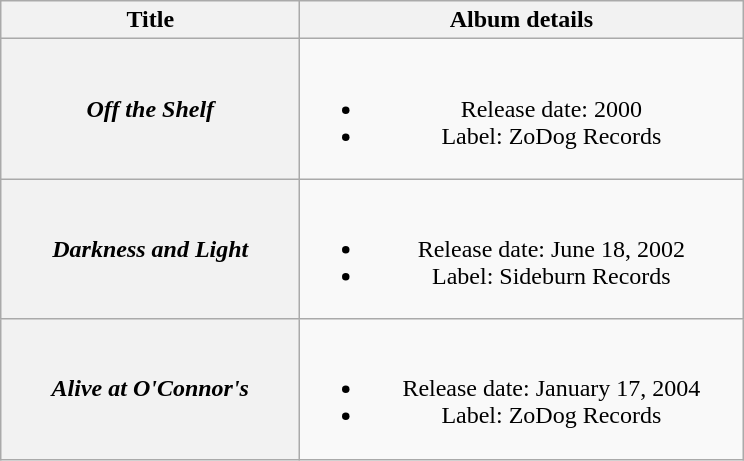<table class="wikitable plainrowheaders" style="text-align:center;">
<tr>
<th style="width:12em;">Title</th>
<th style="width:18em;">Album details</th>
</tr>
<tr>
<th scope="row"><em>Off the Shelf</em></th>
<td><br><ul><li>Release date: 2000</li><li>Label: ZoDog Records</li></ul></td>
</tr>
<tr>
<th scope="row"><em>Darkness and Light</em></th>
<td><br><ul><li>Release date: June 18, 2002</li><li>Label: Sideburn Records</li></ul></td>
</tr>
<tr>
<th scope="row"><em>Alive at O'Connor's</em></th>
<td><br><ul><li>Release date: January 17, 2004</li><li>Label: ZoDog Records</li></ul></td>
</tr>
</table>
